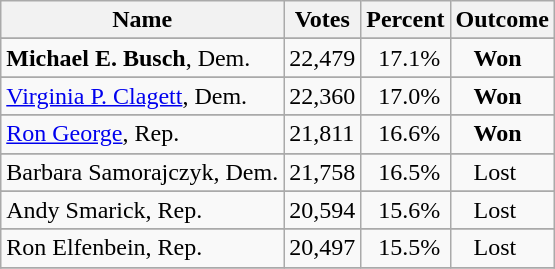<table class="wikitable">
<tr>
<th>Name</th>
<th>Votes</th>
<th>Percent</th>
<th>Outcome</th>
</tr>
<tr>
</tr>
<tr>
<td><strong>Michael E. Busch</strong>, Dem.</td>
<td>22,479</td>
<td>  17.1%</td>
<td>   <strong>Won</strong></td>
</tr>
<tr>
</tr>
<tr>
<td><a href='#'>Virginia P. Clagett</a>, Dem.</td>
<td>22,360</td>
<td>  17.0%</td>
<td>   <strong>Won</strong></td>
</tr>
<tr>
</tr>
<tr>
<td><a href='#'>Ron George</a>, Rep.</td>
<td>21,811</td>
<td>  16.6%</td>
<td>   <strong>Won</strong></td>
</tr>
<tr>
</tr>
<tr>
<td>Barbara Samorajczyk, Dem.</td>
<td>21,758</td>
<td>  16.5%</td>
<td>   Lost</td>
</tr>
<tr>
</tr>
<tr>
<td>Andy Smarick, Rep.</td>
<td>20,594</td>
<td>  15.6%</td>
<td>   Lost</td>
</tr>
<tr>
</tr>
<tr>
<td>Ron Elfenbein, Rep.</td>
<td>20,497</td>
<td>  15.5%</td>
<td>   Lost</td>
</tr>
<tr>
</tr>
</table>
